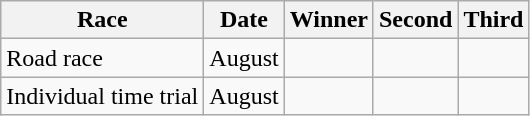<table class="wikitable">
<tr>
<th>Race</th>
<th>Date</th>
<th>Winner</th>
<th>Second</th>
<th>Third</th>
</tr>
<tr>
<td>Road race</td>
<td>August</td>
<td></td>
<td></td>
<td></td>
</tr>
<tr>
<td>Individual time trial</td>
<td>August</td>
<td></td>
<td></td>
<td></td>
</tr>
</table>
